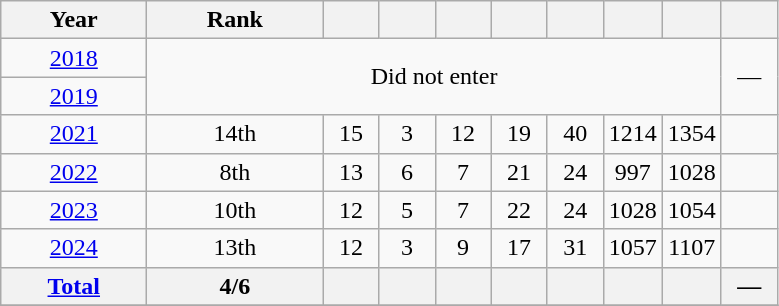<table class="wikitable" style="text-align: center;">
<tr>
<th width=90>Year</th>
<th width=110>Rank</th>
<th width=30></th>
<th width=30></th>
<th width=30></th>
<th width=30></th>
<th width=30></th>
<th width=30></th>
<th width=30></th>
<th width=30></th>
</tr>
<tr>
<td> <a href='#'>2018</a></td>
<td rowspan=2 colspan=8>Did not enter</td>
<td rowspan=2>—</td>
</tr>
<tr>
<td> <a href='#'>2019</a></td>
</tr>
<tr>
<td> <a href='#'>2021</a></td>
<td>14th</td>
<td>15</td>
<td>3</td>
<td>12</td>
<td>19</td>
<td>40</td>
<td>1214</td>
<td>1354</td>
<td></td>
</tr>
<tr>
<td> <a href='#'>2022</a></td>
<td>8th</td>
<td>13</td>
<td>6</td>
<td>7</td>
<td>21</td>
<td>24</td>
<td>997</td>
<td>1028</td>
<td></td>
</tr>
<tr>
<td> <a href='#'>2023</a></td>
<td>10th</td>
<td>12</td>
<td>5</td>
<td>7</td>
<td>22</td>
<td>24</td>
<td>1028</td>
<td>1054</td>
<td></td>
</tr>
<tr>
<td> <a href='#'>2024</a></td>
<td>13th</td>
<td>12</td>
<td>3</td>
<td>9</td>
<td>17</td>
<td>31</td>
<td>1057</td>
<td>1107</td>
<td></td>
</tr>
<tr>
<th><a href='#'>Total</a></th>
<th>4/6</th>
<th></th>
<th></th>
<th></th>
<th></th>
<th></th>
<th></th>
<th></th>
<th>—</th>
</tr>
<tr>
</tr>
</table>
